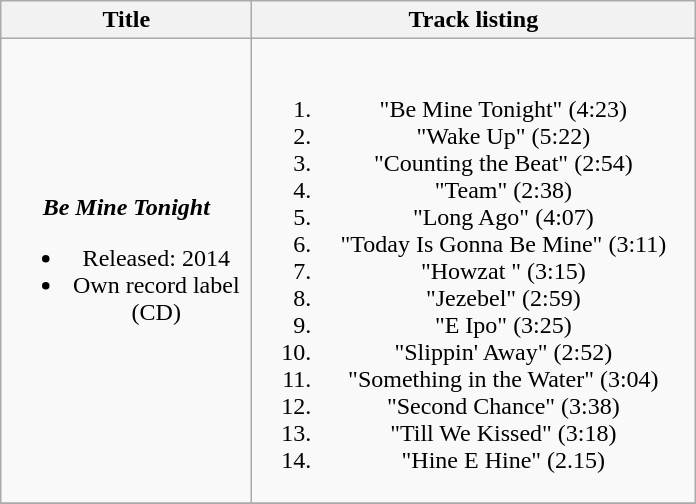<table class="wikitable plainrowheaders" style="text-align:center;">
<tr>
<th scope="col" style="width:10em;">Title</th>
<th scope="col" style="width:18em;">Track listing</th>
</tr>
<tr>
<td><strong><em>Be Mine Tonight</em></strong><br><ul><li>Released: 2014</li><li>Own record label (CD)</li></ul></td>
<td><br><ol><li>"Be Mine Tonight" (4:23)</li><li>"Wake Up" (5:22)</li><li>"Counting the Beat" (2:54)</li><li>"Team" (2:38)</li><li>"Long Ago" (4:07)</li><li>"Today Is Gonna Be Mine" (3:11)</li><li>"Howzat " (3:15)</li><li>"Jezebel" (2:59)</li><li>"E Ipo"  (3:25)</li><li>"Slippin' Away" (2:52)</li><li>"Something in the Water"  (3:04)</li><li>"Second Chance"  (3:38)</li><li>"Till We Kissed"  (3:18)</li><li>"Hine E Hine" (2.15)</li></ol></td>
</tr>
<tr>
</tr>
</table>
